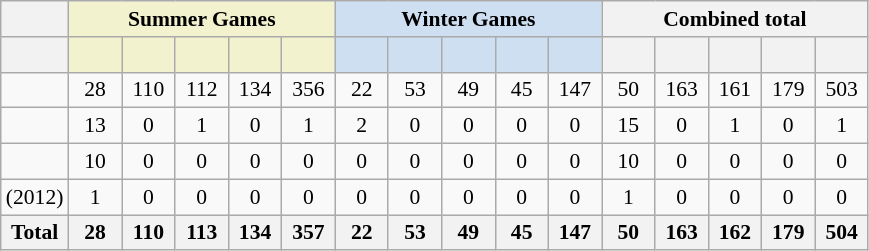<table class="wikitable sortable" style="margin-top:0; text-align:center; font-size:90%;">
<tr>
<th></th>
<th align="center" style="background-color:#f2f2ce;" colspan="5" ;>Summer Games</th>
<th align="center" style="background-color:#cedff2;" colspan="5" ;>Winter Games</th>
<th align="center" colspan="5" ;>Combined total</th>
</tr>
<tr>
<th></th>
<th style="background-color:#f2f2ce; width:2em;"><br></th>
<th style="background-color:#f2f2ce; width:2em;"><br></th>
<th style="background-color:#f2f2ce; width:2em;"><br></th>
<th style="background-color:#f2f2ce; width:2em;"><br></th>
<th style="background-color:#f2f2ce; width:2em;"><br></th>
<th style="background-color:#cedff2; width:2em;"><br></th>
<th style="background-color:#cedff2; width:2em;"><br></th>
<th style="background-color:#cedff2; width:2em;"><br></th>
<th style="background-color:#cedff2; width:2em;"><br></th>
<th style="background-color:#cedff2; width:2em;"><br></th>
<th style="width:2em;"><br></th>
<th style="width:2em;"><br></th>
<th style="width:2em;"><br></th>
<th style="width:2em;"><br></th>
<th style="width:2em;"><br></th>
</tr>
<tr>
<td align=left></td>
<td>28</td>
<td>110</td>
<td>112</td>
<td>134</td>
<td>356</td>
<td>22</td>
<td>53</td>
<td>49</td>
<td>45</td>
<td>147</td>
<td>50</td>
<td>163</td>
<td>161</td>
<td>179</td>
<td>503</td>
</tr>
<tr>
<td align=left></td>
<td>13</td>
<td>0</td>
<td>1</td>
<td>0</td>
<td>1</td>
<td>2</td>
<td>0</td>
<td>0</td>
<td>0</td>
<td>0</td>
<td>15</td>
<td>0</td>
<td>1</td>
<td>0</td>
<td>1</td>
</tr>
<tr>
<td align=left></td>
<td>10</td>
<td>0</td>
<td>0</td>
<td>0</td>
<td>0</td>
<td>0</td>
<td>0</td>
<td>0</td>
<td>0</td>
<td>0</td>
<td>10</td>
<td>0</td>
<td>0</td>
<td>0</td>
<td>0</td>
</tr>
<tr>
<td align=left> (2012)</td>
<td>1</td>
<td>0</td>
<td>0</td>
<td>0</td>
<td>0</td>
<td>0</td>
<td>0</td>
<td>0</td>
<td>0</td>
<td>0</td>
<td>1</td>
<td>0</td>
<td>0</td>
<td>0</td>
<td>0</td>
</tr>
<tr>
<th style="text-align: center;">Total</th>
<th>28</th>
<th>110</th>
<th>113</th>
<th>134</th>
<th>357</th>
<th>22</th>
<th>53</th>
<th>49</th>
<th>45</th>
<th>147</th>
<th>50</th>
<th>163</th>
<th>162</th>
<th>179</th>
<th>504</th>
</tr>
</table>
